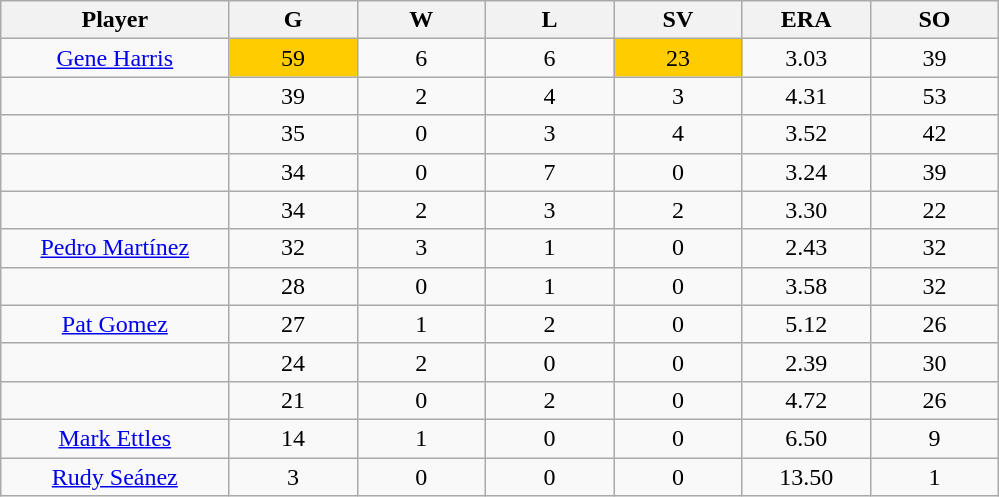<table class="wikitable sortable">
<tr>
<th bgcolor="#DDDDFF" width="16%">Player</th>
<th bgcolor="#DDDDFF" width="9%">G</th>
<th bgcolor="#DDDDFF" width="9%">W</th>
<th bgcolor="#DDDDFF" width="9%">L</th>
<th bgcolor="#DDDDFF" width="9%">SV</th>
<th bgcolor="#DDDDFF" width="9%">ERA</th>
<th bgcolor="#DDDDFF" width="9%">SO</th>
</tr>
<tr align="center">
<td><a href='#'>Gene Harris</a></td>
<td bgcolor="#FFCC00">59</td>
<td>6</td>
<td>6</td>
<td bgcolor="#FFCC00">23</td>
<td>3.03</td>
<td>39</td>
</tr>
<tr align=center>
<td></td>
<td>39</td>
<td>2</td>
<td>4</td>
<td>3</td>
<td>4.31</td>
<td>53</td>
</tr>
<tr align="center">
<td></td>
<td>35</td>
<td>0</td>
<td>3</td>
<td>4</td>
<td>3.52</td>
<td>42</td>
</tr>
<tr align="center">
<td></td>
<td>34</td>
<td>0</td>
<td>7</td>
<td>0</td>
<td>3.24</td>
<td>39</td>
</tr>
<tr align="center">
<td></td>
<td>34</td>
<td>2</td>
<td>3</td>
<td>2</td>
<td>3.30</td>
<td>22</td>
</tr>
<tr align="center">
<td><a href='#'>Pedro Martínez</a></td>
<td>32</td>
<td>3</td>
<td>1</td>
<td>0</td>
<td>2.43</td>
<td>32</td>
</tr>
<tr align=center>
<td></td>
<td>28</td>
<td>0</td>
<td>1</td>
<td>0</td>
<td>3.58</td>
<td>32</td>
</tr>
<tr align="center">
<td><a href='#'>Pat Gomez</a></td>
<td>27</td>
<td>1</td>
<td>2</td>
<td>0</td>
<td>5.12</td>
<td>26</td>
</tr>
<tr align=center>
<td></td>
<td>24</td>
<td>2</td>
<td>0</td>
<td>0</td>
<td>2.39</td>
<td>30</td>
</tr>
<tr align="center">
<td></td>
<td>21</td>
<td>0</td>
<td>2</td>
<td>0</td>
<td>4.72</td>
<td>26</td>
</tr>
<tr align="center">
<td><a href='#'>Mark Ettles</a></td>
<td>14</td>
<td>1</td>
<td>0</td>
<td>0</td>
<td>6.50</td>
<td>9</td>
</tr>
<tr align=center>
<td><a href='#'>Rudy Seánez</a></td>
<td>3</td>
<td>0</td>
<td>0</td>
<td>0</td>
<td>13.50</td>
<td>1</td>
</tr>
</table>
